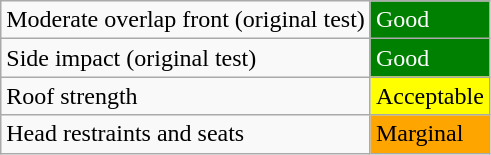<table class="wikitable">
<tr>
<td>Moderate overlap front (original test)</td>
<td style="color:white;background: green">Good</td>
</tr>
<tr>
<td>Side impact (original test)</td>
<td style="color:white;background: green">Good</td>
</tr>
<tr>
<td>Roof strength</td>
<td style="color:black;background:yellow">Acceptable</td>
</tr>
<tr>
<td>Head restraints and seats</td>
<td style="color:black;background:orange">Marginal</td>
</tr>
</table>
